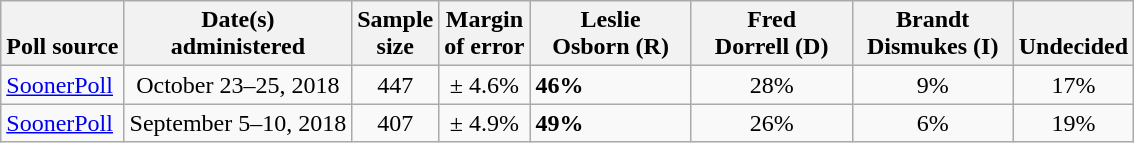<table class="wikitable">
<tr valign=bottom>
<th>Poll source</th>
<th>Date(s)<br>administered</th>
<th>Sample<br>size</th>
<th>Margin<br>of error</th>
<th style="width:100px;">Leslie<br>Osborn (R)</th>
<th style="width:100px;">Fred<br>Dorrell (D)</th>
<th style="width:100px;">Brandt<br>Dismukes (I)</th>
<th>Undecided</th>
</tr>
<tr>
<td><a href='#'>SoonerPoll</a></td>
<td align=center>October 23–25, 2018</td>
<td align=center>447</td>
<td align=center>± 4.6%</td>
<td><strong>46%</strong></td>
<td align=center>28%</td>
<td align=center>9%</td>
<td align=center>17%</td>
</tr>
<tr>
<td><a href='#'>SoonerPoll</a></td>
<td align=center>September 5–10, 2018</td>
<td align=center>407</td>
<td align=center>± 4.9%</td>
<td><strong>49%</strong></td>
<td align=center>26%</td>
<td align=center>6%</td>
<td align=center>19%</td>
</tr>
</table>
